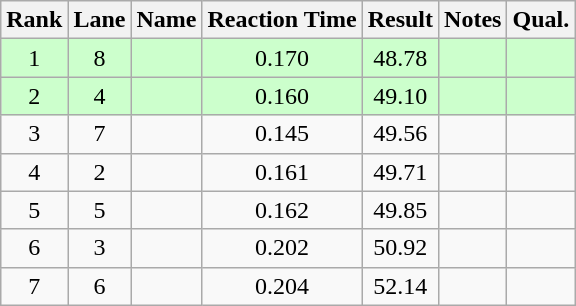<table class="wikitable sortable" style="text-align:center">
<tr>
<th>Rank</th>
<th>Lane</th>
<th>Name</th>
<th>Reaction Time</th>
<th>Result</th>
<th>Notes</th>
<th>Qual.</th>
</tr>
<tr bgcolor=ccffcc>
<td>1</td>
<td>8</td>
<td align="left"></td>
<td>0.170</td>
<td>48.78</td>
<td></td>
<td></td>
</tr>
<tr bgcolor=ccffcc>
<td>2</td>
<td>4</td>
<td align="left"></td>
<td>0.160</td>
<td>49.10</td>
<td></td>
<td></td>
</tr>
<tr>
<td>3</td>
<td>7</td>
<td align="left"></td>
<td>0.145</td>
<td>49.56</td>
<td></td>
<td></td>
</tr>
<tr>
<td>4</td>
<td>2</td>
<td align="left"></td>
<td>0.161</td>
<td>49.71</td>
<td></td>
<td></td>
</tr>
<tr>
<td>5</td>
<td>5</td>
<td align="left"></td>
<td>0.162</td>
<td>49.85</td>
<td></td>
<td></td>
</tr>
<tr>
<td>6</td>
<td>3</td>
<td align="left"></td>
<td>0.202</td>
<td>50.92</td>
<td></td>
<td></td>
</tr>
<tr>
<td>7</td>
<td>6</td>
<td align="left"></td>
<td>0.204</td>
<td>52.14</td>
<td></td>
<td></td>
</tr>
</table>
